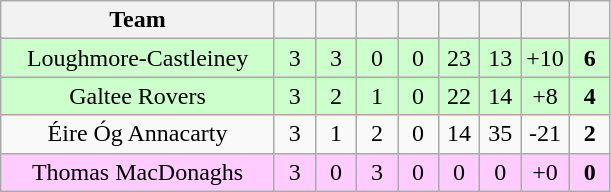<table class="wikitable" style="text-align:center">
<tr>
<th style="width:175px;">Team</th>
<th width="20"></th>
<th width="20"></th>
<th width="20"></th>
<th width="20"></th>
<th width="20"></th>
<th width="20"></th>
<th width="20"></th>
<th width="20"></th>
</tr>
<tr style="background:#cfc;">
<td>Loughmore-Castleiney</td>
<td>3</td>
<td>3</td>
<td>0</td>
<td>0</td>
<td>23</td>
<td>13</td>
<td>+10</td>
<td><strong>6</strong></td>
</tr>
<tr style="background:#cfc;">
<td>Galtee Rovers</td>
<td>3</td>
<td>2</td>
<td>1</td>
<td>0</td>
<td>22</td>
<td>14</td>
<td>+8</td>
<td><strong>4</strong></td>
</tr>
<tr>
<td>Éire Óg Annacarty</td>
<td>3</td>
<td>1</td>
<td>2</td>
<td>0</td>
<td>14</td>
<td>35</td>
<td>-21</td>
<td><strong>2</strong></td>
</tr>
<tr style="background:#fcf;">
<td>Thomas MacDonaghs</td>
<td>3</td>
<td>0</td>
<td>3</td>
<td>0</td>
<td>0</td>
<td>0</td>
<td>+0</td>
<td><strong>0</strong></td>
</tr>
</table>
